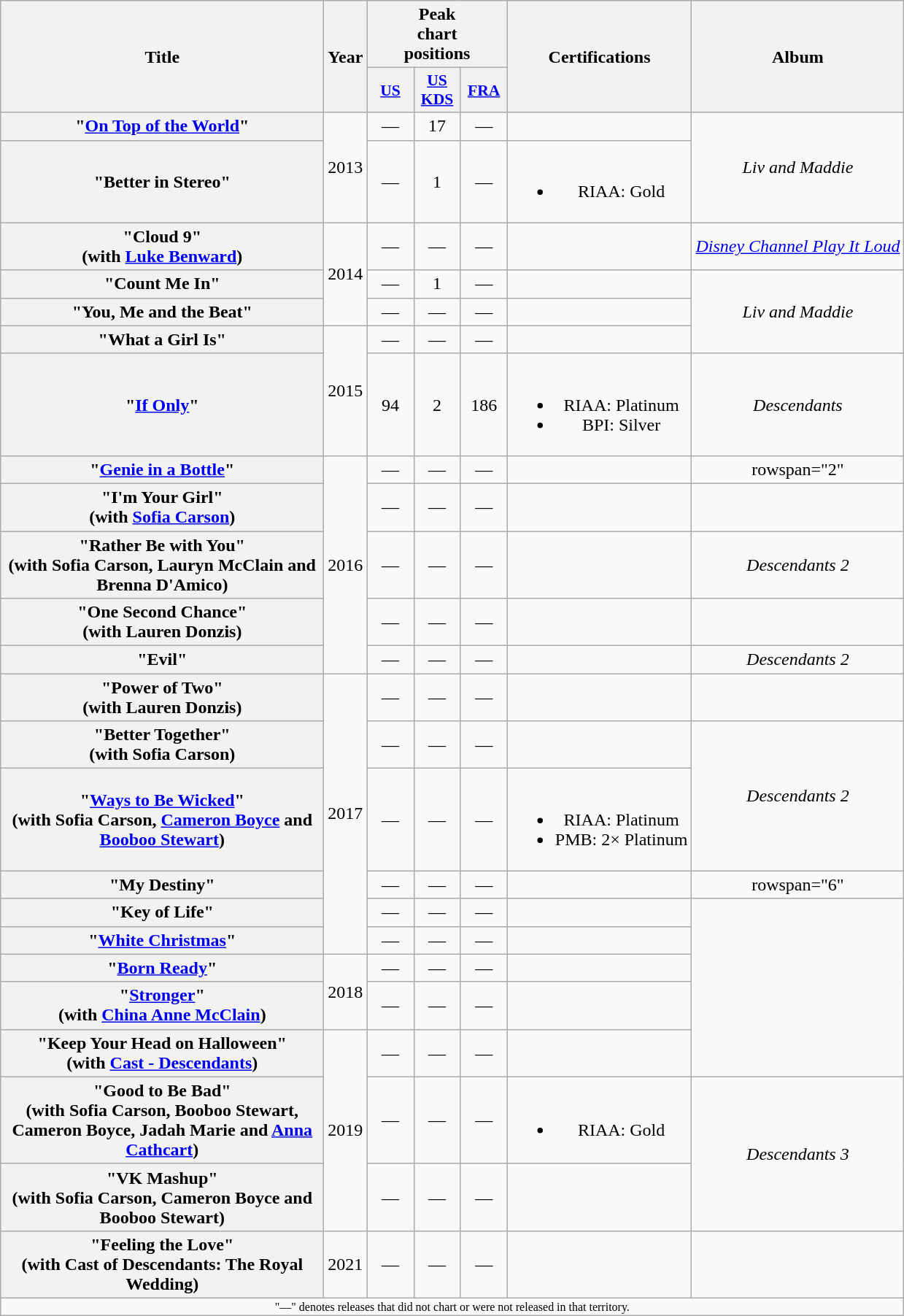<table class="wikitable plainrowheaders" style="text-align:center">
<tr>
<th scope="col" rowspan="2" style="width:18em;">Title</th>
<th scope="col" rowspan="2">Year</th>
<th scope="col" colspan="3">Peak<br>chart<br>positions</th>
<th scope="col" rowspan="2">Certifications</th>
<th scope="col" rowspan="2">Album</th>
</tr>
<tr>
<th scope="col" style="width:2.5em;font-size:90%;"><a href='#'>US</a><br></th>
<th scope="col" style="width:2.5em;font-size:90%;"><a href='#'>US<br>KDS</a></th>
<th scope="col" style="width:2.5em;font-size:90%;"><a href='#'>FRA</a><br></th>
</tr>
<tr>
<th scope="row">"<a href='#'>On Top of the World</a>"</th>
<td rowspan="2">2013</td>
<td>—</td>
<td>17</td>
<td>—</td>
<td></td>
<td rowspan="2"><em>Liv and Maddie</em></td>
</tr>
<tr>
<th scope="row">"Better in Stereo"</th>
<td>—</td>
<td>1</td>
<td>—</td>
<td><br><ul><li>RIAA: Gold</li></ul></td>
</tr>
<tr>
<th scope="row">"Cloud 9"<br><span>(with <a href='#'>Luke Benward</a>)</span></th>
<td rowspan="3">2014</td>
<td>—</td>
<td>—</td>
<td>—</td>
<td></td>
<td><em><a href='#'>Disney Channel Play It Loud</a></em></td>
</tr>
<tr>
<th scope="row">"Count Me In"</th>
<td>—</td>
<td>1</td>
<td>—</td>
<td></td>
<td rowspan="3"><em>Liv and Maddie</em></td>
</tr>
<tr>
<th scope="row">"You, Me and the Beat"</th>
<td>—</td>
<td>—</td>
<td>—</td>
<td></td>
</tr>
<tr>
<th scope="row">"What a Girl Is"<br></th>
<td rowspan="2">2015</td>
<td>—</td>
<td>—</td>
<td>—</td>
<td></td>
</tr>
<tr>
<th scope="row">"<a href='#'>If Only</a>"</th>
<td>94</td>
<td>2</td>
<td>186</td>
<td><br><ul><li>RIAA: Platinum</li><li>BPI: Silver</li></ul></td>
<td><em>Descendants</em></td>
</tr>
<tr>
<th scope="row">"<a href='#'>Genie in a Bottle</a>"</th>
<td rowspan="5">2016</td>
<td>—</td>
<td>—</td>
<td>—</td>
<td></td>
<td>rowspan="2" </td>
</tr>
<tr>
<th scope="row">"I'm Your Girl"<br><span>(with <a href='#'>Sofia Carson</a>)</span></th>
<td>—</td>
<td>—</td>
<td>—</td>
<td></td>
</tr>
<tr>
<th scope="row">"Rather Be with You"<br><span>(with Sofia Carson, Lauryn McClain and Brenna D'Amico)</span></th>
<td>—</td>
<td>—</td>
<td>—</td>
<td></td>
<td><em>Descendants 2</em></td>
</tr>
<tr>
<th scope="row">"One Second Chance"<br><span>(with Lauren Donzis)</span></th>
<td>—</td>
<td>—</td>
<td>—</td>
<td></td>
<td></td>
</tr>
<tr>
<th scope="row">"Evil"</th>
<td>—</td>
<td>—</td>
<td>—</td>
<td></td>
<td><em>Descendants 2</em></td>
</tr>
<tr>
<th scope="row">"Power of Two"<br><span>(with Lauren Donzis)</span></th>
<td rowspan="6">2017</td>
<td>—</td>
<td>—</td>
<td>—</td>
<td></td>
<td></td>
</tr>
<tr>
<th scope="row">"Better Together"<br><span>(with Sofia Carson)</span></th>
<td>—</td>
<td>—</td>
<td>—</td>
<td></td>
<td rowspan="2"><em>Descendants 2</em></td>
</tr>
<tr>
<th scope="row">"<a href='#'>Ways to Be Wicked</a>"<br><span>(with Sofia Carson, <a href='#'>Cameron Boyce</a> and <a href='#'>Booboo Stewart</a>)</span></th>
<td>—</td>
<td>—</td>
<td>—</td>
<td><br><ul><li>RIAA: Platinum</li><li>PMB: 2× Platinum</li></ul></td>
</tr>
<tr>
<th scope="row">"My Destiny"</th>
<td>—</td>
<td>—</td>
<td>—</td>
<td></td>
<td>rowspan="6" </td>
</tr>
<tr>
<th scope="row">"Key of Life"</th>
<td>—</td>
<td>—</td>
<td>—</td>
<td></td>
</tr>
<tr>
<th scope="row">"<a href='#'>White Christmas</a>"</th>
<td>—</td>
<td>—</td>
<td>—</td>
<td></td>
</tr>
<tr>
<th scope="row">"<a href='#'>Born Ready</a>"</th>
<td rowspan="2">2018</td>
<td>—</td>
<td>—</td>
<td>—</td>
<td></td>
</tr>
<tr>
<th scope="row">"<a href='#'>Stronger</a>"<br><span>(with <a href='#'>China Anne McClain</a>)</span></th>
<td>—</td>
<td>—</td>
<td>—</td>
<td></td>
</tr>
<tr>
<th scope="row">"Keep Your Head on Halloween"<br><span>(with <a href='#'>Cast - Descendants</a>)</span></th>
<td rowspan="3">2019</td>
<td>—</td>
<td>—</td>
<td>—</td>
<td></td>
</tr>
<tr>
<th scope="row">"Good to Be Bad"<br><span>(with Sofia Carson, Booboo Stewart, Cameron Boyce, Jadah Marie and <a href='#'>Anna Cathcart</a>)</span></th>
<td>—</td>
<td>—</td>
<td>—</td>
<td><br><ul><li>RIAA: Gold</li></ul></td>
<td rowspan="2"><em>Descendants 3</em></td>
</tr>
<tr>
<th scope="row">"VK Mashup"<br><span>(with Sofia Carson, Cameron Boyce and Booboo Stewart)</span></th>
<td>—</td>
<td>—</td>
<td>—</td>
<td></td>
</tr>
<tr>
<th scope="row">"Feeling the Love"<br><span>(with Cast of Descendants: The Royal Wedding)</span></th>
<td>2021</td>
<td>—</td>
<td>—</td>
<td>—</td>
<td></td>
<td></td>
</tr>
<tr>
<td align="center" colspan="14" style="font-size:8pt">"—" denotes releases that did not chart or were not released in that territory.</td>
</tr>
</table>
